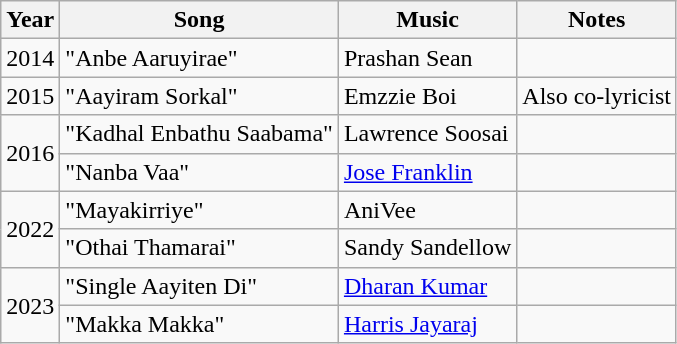<table class="wikitable sortable">
<tr>
<th>Year</th>
<th>Song</th>
<th>Music</th>
<th class="unsortable" scope="col">Notes</th>
</tr>
<tr>
<td rowspan="1">2014</td>
<td>"Anbe Aaruyirae"</td>
<td>Prashan Sean</td>
<td></td>
</tr>
<tr>
<td>2015</td>
<td>"Aayiram Sorkal"</td>
<td>Emzzie Boi</td>
<td>Also co-lyricist</td>
</tr>
<tr>
<td rowspan="2">2016</td>
<td>"Kadhal Enbathu Saabama"</td>
<td>Lawrence Soosai</td>
<td></td>
</tr>
<tr>
<td>"Nanba Vaa"</td>
<td><a href='#'>Jose Franklin</a></td>
<td></td>
</tr>
<tr>
<td rowspan="2">2022</td>
<td>"Mayakirriye"</td>
<td>AniVee</td>
<td></td>
</tr>
<tr>
<td>"Othai Thamarai"</td>
<td>Sandy Sandellow</td>
<td></td>
</tr>
<tr>
<td rowspan="2">2023</td>
<td>"Single Aayiten Di"</td>
<td><a href='#'>Dharan Kumar</a></td>
<td></td>
</tr>
<tr>
<td>"Makka Makka"</td>
<td><a href='#'>Harris Jayaraj</a></td>
<td></td>
</tr>
</table>
